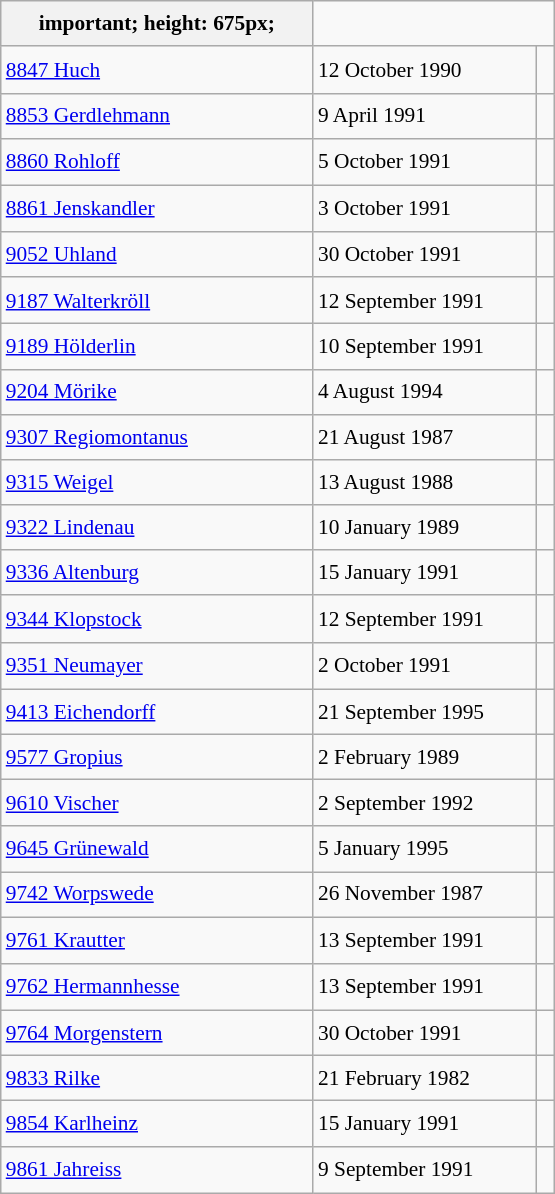<table class="wikitable" style="font-size: 89%; float: left; width: 26em; margin-right: 1em; line-height: 1.65em">
<tr>
<th>important; height: 675px;</th>
</tr>
<tr>
<td><a href='#'>8847 Huch</a></td>
<td>12 October 1990</td>
<td><small></small> </td>
</tr>
<tr>
<td><a href='#'>8853 Gerdlehmann</a></td>
<td>9 April 1991</td>
<td><small></small></td>
</tr>
<tr>
<td><a href='#'>8860 Rohloff</a></td>
<td>5 October 1991</td>
<td><small></small> </td>
</tr>
<tr>
<td><a href='#'>8861 Jenskandler</a></td>
<td>3 October 1991</td>
<td><small></small> </td>
</tr>
<tr>
<td><a href='#'>9052 Uhland</a></td>
<td>30 October 1991</td>
<td><small></small></td>
</tr>
<tr>
<td><a href='#'>9187 Walterkröll</a></td>
<td>12 September 1991</td>
<td><small></small> </td>
</tr>
<tr>
<td><a href='#'>9189 Hölderlin</a></td>
<td>10 September 1991</td>
<td><small></small></td>
</tr>
<tr>
<td><a href='#'>9204 Mörike</a></td>
<td>4 August 1994</td>
<td><small></small></td>
</tr>
<tr>
<td><a href='#'>9307 Regiomontanus</a></td>
<td>21 August 1987</td>
<td><small></small></td>
</tr>
<tr>
<td><a href='#'>9315 Weigel</a></td>
<td>13 August 1988</td>
<td><small></small></td>
</tr>
<tr>
<td><a href='#'>9322 Lindenau</a></td>
<td>10 January 1989</td>
<td><small></small></td>
</tr>
<tr>
<td><a href='#'>9336 Altenburg</a></td>
<td>15 January 1991</td>
<td><small></small></td>
</tr>
<tr>
<td><a href='#'>9344 Klopstock</a></td>
<td>12 September 1991</td>
<td><small></small> </td>
</tr>
<tr>
<td><a href='#'>9351 Neumayer</a></td>
<td>2 October 1991</td>
<td><small></small> </td>
</tr>
<tr>
<td><a href='#'>9413 Eichendorff</a></td>
<td>21 September 1995</td>
<td><small></small></td>
</tr>
<tr>
<td><a href='#'>9577 Gropius</a></td>
<td>2 February 1989</td>
<td><small></small></td>
</tr>
<tr>
<td><a href='#'>9610 Vischer</a></td>
<td>2 September 1992</td>
<td><small></small> </td>
</tr>
<tr>
<td><a href='#'>9645 Grünewald</a></td>
<td>5 January 1995</td>
<td><small></small></td>
</tr>
<tr>
<td><a href='#'>9742 Worpswede</a></td>
<td>26 November 1987</td>
<td><small></small></td>
</tr>
<tr>
<td><a href='#'>9761 Krautter</a></td>
<td>13 September 1991</td>
<td><small></small> </td>
</tr>
<tr>
<td><a href='#'>9762 Hermannhesse</a></td>
<td>13 September 1991</td>
<td><small></small> </td>
</tr>
<tr>
<td><a href='#'>9764 Morgenstern</a></td>
<td>30 October 1991</td>
<td><small></small></td>
</tr>
<tr>
<td><a href='#'>9833 Rilke</a></td>
<td>21 February 1982</td>
<td><small></small></td>
</tr>
<tr>
<td><a href='#'>9854 Karlheinz</a></td>
<td>15 January 1991</td>
<td><small></small></td>
</tr>
<tr>
<td><a href='#'>9861 Jahreiss</a></td>
<td>9 September 1991</td>
<td><small></small> </td>
</tr>
</table>
